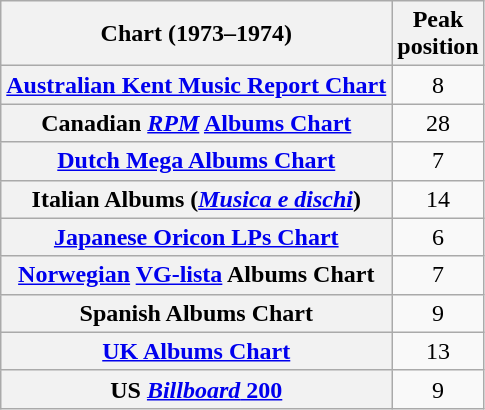<table class="wikitable sortable plainrowheaders" style="text-align:center;">
<tr>
<th scope="col">Chart (1973–1974)</th>
<th scope="col">Peak<br>position</th>
</tr>
<tr>
<th scope="row"><a href='#'>Australian Kent Music Report Chart</a></th>
<td>8</td>
</tr>
<tr>
<th scope="row">Canadian <em><a href='#'>RPM</a></em> <a href='#'>Albums Chart</a></th>
<td>28</td>
</tr>
<tr>
<th scope="row"><a href='#'>Dutch Mega Albums Chart</a></th>
<td>7</td>
</tr>
<tr>
<th scope="row">Italian Albums (<em><a href='#'>Musica e dischi</a></em>)</th>
<td>14</td>
</tr>
<tr>
<th scope="row"><a href='#'>Japanese Oricon LPs Chart</a></th>
<td>6</td>
</tr>
<tr>
<th scope="row"><a href='#'>Norwegian</a> <a href='#'>VG-lista</a> Albums Chart</th>
<td>7</td>
</tr>
<tr>
<th scope="row">Spanish Albums Chart</th>
<td>9</td>
</tr>
<tr>
<th scope="row"><a href='#'>UK Albums Chart</a></th>
<td>13</td>
</tr>
<tr>
<th scope="row">US <a href='#'><em>Billboard</em> 200</a></th>
<td>9</td>
</tr>
</table>
